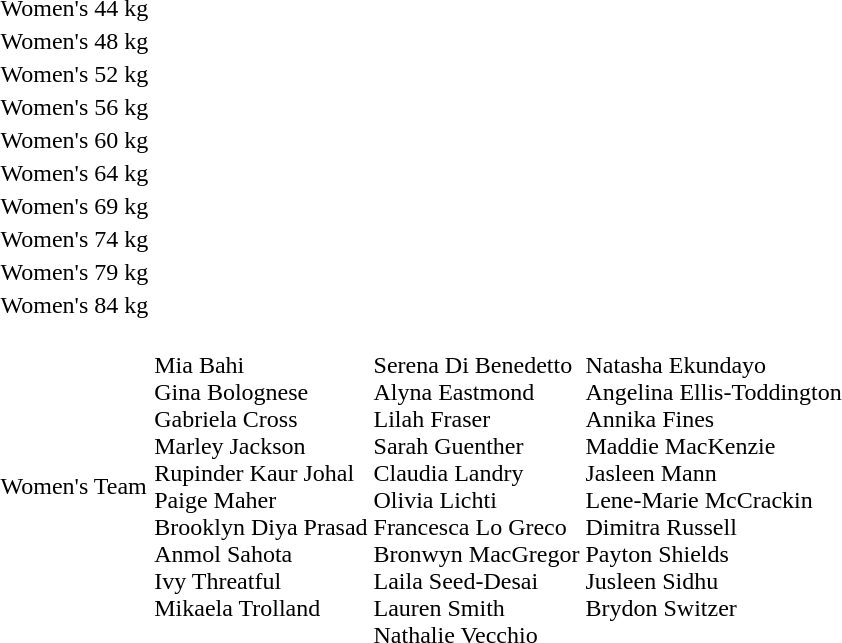<table>
<tr>
<td>Women's 44 kg</td>
<td></td>
<td></td>
<td></td>
</tr>
<tr>
<td>Women's 48 kg</td>
<td></td>
<td></td>
<td></td>
</tr>
<tr>
<td>Women's 52 kg</td>
<td></td>
<td></td>
<td></td>
</tr>
<tr>
<td>Women's 56 kg</td>
<td></td>
<td></td>
<td></td>
</tr>
<tr>
<td>Women's 60 kg</td>
<td></td>
<td></td>
<td></td>
</tr>
<tr>
<td>Women's 64 kg</td>
<td></td>
<td></td>
<td></td>
</tr>
<tr>
<td>Women's 69 kg</td>
<td></td>
<td></td>
<td></td>
</tr>
<tr>
<td>Women's 74 kg</td>
<td></td>
<td></td>
<td></td>
</tr>
<tr>
<td>Women's 79 kg</td>
<td></td>
<td></td>
<td></td>
</tr>
<tr>
<td>Women's 84 kg</td>
<td></td>
<td></td>
<td></td>
</tr>
<tr>
<td>Women's Team</td>
<td> <br>Mia Bahi<br>Gina Bolognese<br>Gabriela Cross<br>Marley Jackson<br>Rupinder Kaur Johal<br>Paige Maher<br>Brooklyn Diya Prasad<br>Anmol Sahota<br>Ivy Threatful<br>Mikaela Trolland<br><br></td>
<td> <br>Serena Di Benedetto<br>Alyna Eastmond<br>Lilah Fraser<br>Sarah Guenther<br>Claudia Landry<br>Olivia Lichti<br>Francesca Lo Greco<br>Bronwyn MacGregor<br>Laila Seed-Desai<br>Lauren Smith<br>Nathalie Vecchio</td>
<td> <br>Natasha Ekundayo<br>Angelina Ellis-Toddington<br>Annika Fines<br>Maddie MacKenzie<br>Jasleen Mann<br>Lene-Marie McCrackin<br>Dimitra Russell<br>Payton Shields<br>Jusleen Sidhu<br>Brydon Switzer<br><br></td>
</tr>
</table>
